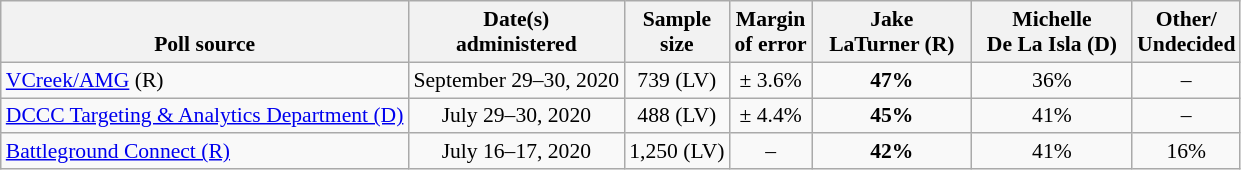<table class="wikitable" style="font-size:90%;text-align:center;">
<tr valign=bottom>
<th>Poll source</th>
<th>Date(s)<br>administered</th>
<th>Sample<br>size</th>
<th>Margin<br>of error</th>
<th style="width:100px;">Jake<br>LaTurner (R)</th>
<th style="width:100px;">Michelle<br> De La Isla (D)</th>
<th>Other/<br>Undecided</th>
</tr>
<tr>
<td style="text-align:left;"><a href='#'>VCreek/AMG</a> (R)</td>
<td>September 29–30, 2020</td>
<td>739 (LV)</td>
<td>± 3.6%</td>
<td><strong>47%</strong></td>
<td>36%</td>
<td>–</td>
</tr>
<tr>
<td style="text-align:left;"><a href='#'>DCCC Targeting & Analytics Department (D)</a></td>
<td>July 29–30, 2020</td>
<td>488 (LV)</td>
<td>± 4.4%</td>
<td><strong>45%</strong></td>
<td>41%</td>
<td>–</td>
</tr>
<tr>
<td style="text-align:left;"><a href='#'>Battleground Connect (R)</a></td>
<td>July 16–17, 2020</td>
<td>1,250 (LV)</td>
<td>–</td>
<td><strong>42%</strong></td>
<td>41%</td>
<td>16%</td>
</tr>
</table>
